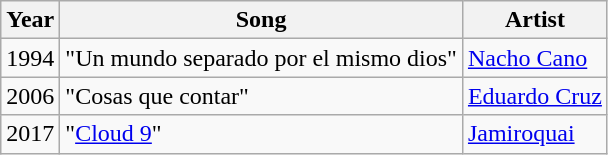<table class="wikitable">
<tr>
<th>Year</th>
<th>Song</th>
<th>Artist</th>
</tr>
<tr>
<td>1994</td>
<td>"Un mundo separado por el mismo dios"</td>
<td><a href='#'>Nacho Cano</a></td>
</tr>
<tr>
<td>2006</td>
<td>"Cosas que contar"</td>
<td><a href='#'>Eduardo Cruz</a></td>
</tr>
<tr>
<td>2017</td>
<td>"<a href='#'>Cloud 9</a>"</td>
<td><a href='#'>Jamiroquai</a></td>
</tr>
</table>
